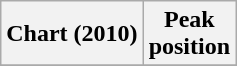<table class="wikitable plainrowheaders" style="text-align:center">
<tr>
<th>Chart (2010)</th>
<th>Peak<br>position</th>
</tr>
<tr>
</tr>
</table>
